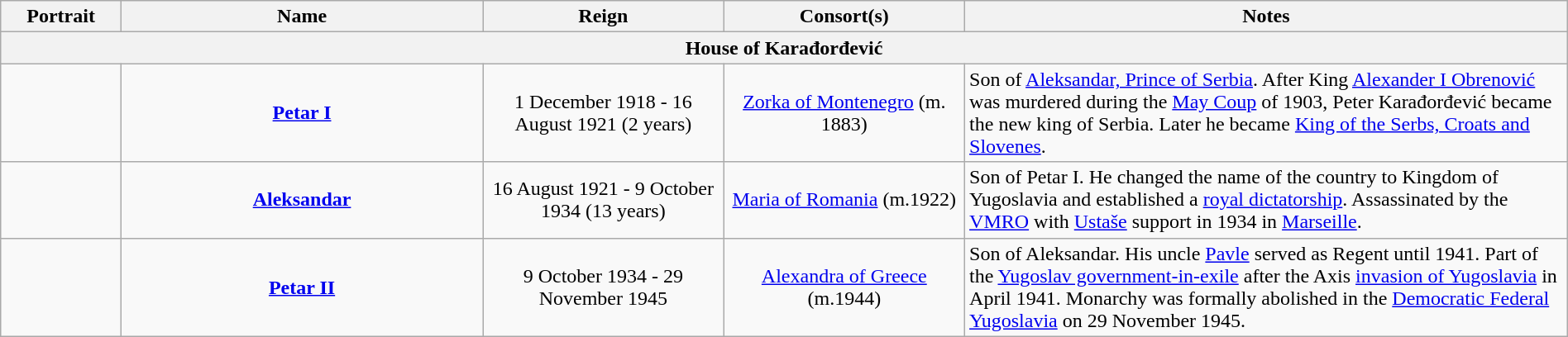<table class="wikitable" style="text-align:center" width=100%>
<tr>
<th width="5%">Portrait</th>
<th width="15%">Name</th>
<th width="10%">Reign</th>
<th width="10%">Consort(s)</th>
<th width="25%">Notes</th>
</tr>
<tr>
<th colspan="5">House of Karađorđević</th>
</tr>
<tr>
<td></td>
<td><strong><a href='#'>Petar I</a></strong></td>
<td>1 December 1918 - 16 August 1921 (2 years)</td>
<td><a href='#'>Zorka of Montenegro</a> (m. 1883)</td>
<td align="left">Son of <a href='#'>Aleksandar, Prince of Serbia</a>. After King <a href='#'>Alexander I Obrenović</a> was murdered during the <a href='#'>May Coup</a> of 1903, Peter Karađorđević became the new king of Serbia. Later he became <a href='#'>King of the Serbs, Croats and Slovenes</a>.</td>
</tr>
<tr>
<td></td>
<td><strong><a href='#'>Aleksandar</a></strong></td>
<td>16 August 1921 - 9 October 1934 (13 years)</td>
<td><a href='#'>Maria of Romania</a> (m.1922)</td>
<td align="left">Son of Petar I. He changed the name of the country to Kingdom of Yugoslavia and established a <a href='#'>royal dictatorship</a>. Assassinated by the <a href='#'>VMRO</a> with <a href='#'>Ustaše</a> support in 1934 in <a href='#'>Marseille</a>.</td>
</tr>
<tr>
<td></td>
<td><strong><a href='#'>Petar II</a></strong></td>
<td>9 October 1934 - 29 November 1945</td>
<td><a href='#'>Alexandra of Greece</a> (m.1944)</td>
<td align="left">Son of Aleksandar. His uncle <a href='#'>Pavle</a> served as Regent until 1941. Part of the <a href='#'>Yugoslav government-in-exile</a> after the Axis <a href='#'>invasion of Yugoslavia</a> in April 1941. Monarchy was formally abolished in the <a href='#'>Democratic Federal Yugoslavia</a> on 29 November 1945.</td>
</tr>
</table>
